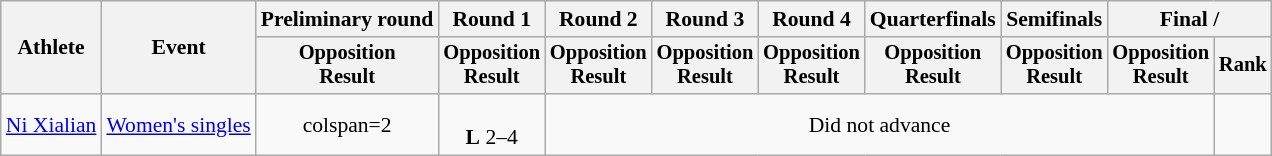<table class="wikitable" style="font-size:90%">
<tr>
<th rowspan="2">Athlete</th>
<th rowspan="2">Event</th>
<th>Preliminary round</th>
<th>Round 1</th>
<th>Round 2</th>
<th>Round 3</th>
<th>Round 4</th>
<th>Quarterfinals</th>
<th>Semifinals</th>
<th colspan=2>Final / </th>
</tr>
<tr style="font-size:95%">
<th>Opposition<br>Result</th>
<th>Opposition<br>Result</th>
<th>Opposition<br>Result</th>
<th>Opposition<br>Result</th>
<th>Opposition<br>Result</th>
<th>Opposition<br>Result</th>
<th>Opposition<br>Result</th>
<th>Opposition<br>Result</th>
<th>Rank</th>
</tr>
<tr align=center>
<td align=left><a href='#'>Ni Xialian</a></td>
<td align=left><a href='#'>Women's singles</a></td>
<td>colspan=2 </td>
<td><br><strong>L</strong> 2–4</td>
<td colspan=6>Did not advance</td>
</tr>
</table>
